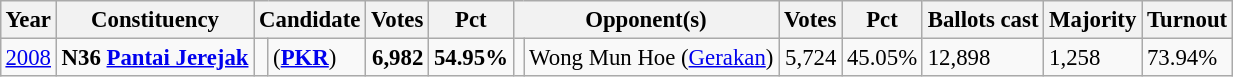<table class="wikitable" style="margin:0.5em ; font-size:95%">
<tr>
<th>Year</th>
<th>Constituency</th>
<th colspan=2>Candidate</th>
<th>Votes</th>
<th>Pct</th>
<th colspan=2>Opponent(s)</th>
<th>Votes</th>
<th>Pct</th>
<th>Ballots cast</th>
<th>Majority</th>
<th>Turnout</th>
</tr>
<tr>
<td><a href='#'>2008</a></td>
<td><strong>N36 <a href='#'>Pantai Jerejak</a></strong></td>
<td></td>
<td> (<a href='#'><strong>PKR</strong></a>)</td>
<td align="right"><strong>6,982</strong></td>
<td><strong>54.95%</strong></td>
<td></td>
<td>Wong Mun Hoe (<a href='#'>Gerakan</a>)</td>
<td align="right">5,724</td>
<td>45.05%</td>
<td>12,898</td>
<td>1,258</td>
<td>73.94%</td>
</tr>
</table>
